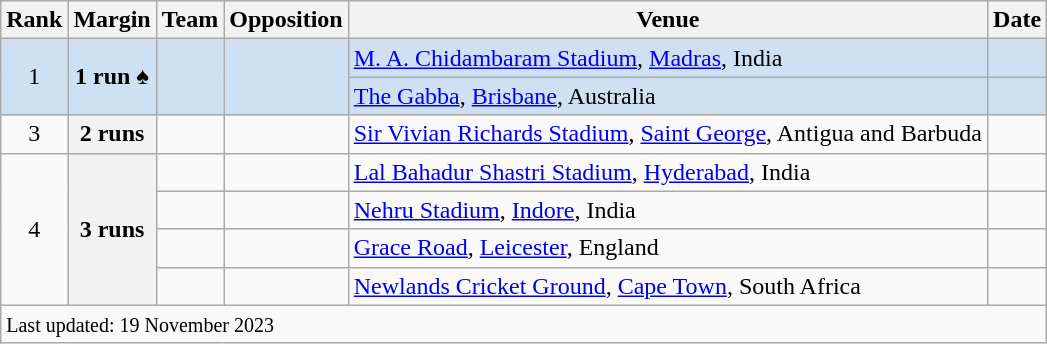<table class="wikitable plainrowheaders sortable">
<tr>
<th scope=col>Rank</th>
<th scope=col>Margin</th>
<th scope=col>Team</th>
<th scope=col>Opposition</th>
<th scope=col>Venue</th>
<th scope=col>Date</th>
</tr>
<tr bgcolor=#cee0f2>
<td align=center rowspan=2 data-sort-value="1">1</td>
<th scope=row style="background:#cee0f2; text-align:center;" rowspan=2>1 run ♠</th>
<td rowspan=2></td>
<td rowspan=2></td>
<td><a href='#'>M. A. Chidambaram Stadium</a>, <a href='#'>Madras</a>, India</td>
<td><a href='#'></a></td>
</tr>
<tr bgcolor=#cee0f2>
<td><a href='#'>The Gabba</a>, <a href='#'>Brisbane</a>, Australia</td>
<td><a href='#'></a></td>
</tr>
<tr>
<td align=center>3</td>
<th scope=row style=text-align:center;>2 runs</th>
<td></td>
<td></td>
<td><a href='#'>Sir Vivian Richards Stadium</a>, <a href='#'>Saint George</a>, Antigua and Barbuda</td>
<td><a href='#'></a></td>
</tr>
<tr>
<td align=center rowspan=4 data-sort-value="4">4</td>
<th scope=row style=text-align:center; rowspan=4>3 runs</th>
<td></td>
<td></td>
<td><a href='#'>Lal Bahadur Shastri Stadium</a>, <a href='#'>Hyderabad</a>, India</td>
<td><a href='#'></a></td>
</tr>
<tr>
<td></td>
<td></td>
<td><a href='#'>Nehru Stadium</a>, <a href='#'>Indore</a>, India</td>
<td><a href='#'></a></td>
</tr>
<tr>
<td></td>
<td></td>
<td><a href='#'>Grace Road</a>, <a href='#'>Leicester</a>, England</td>
<td><a href='#'></a></td>
</tr>
<tr>
<td></td>
<td></td>
<td><a href='#'>Newlands Cricket Ground</a>, <a href='#'>Cape Town</a>, South Africa</td>
<td><a href='#'></a></td>
</tr>
<tr class=sortbottom>
<td colspan=6><small>Last updated: 19 November 2023</small></td>
</tr>
</table>
